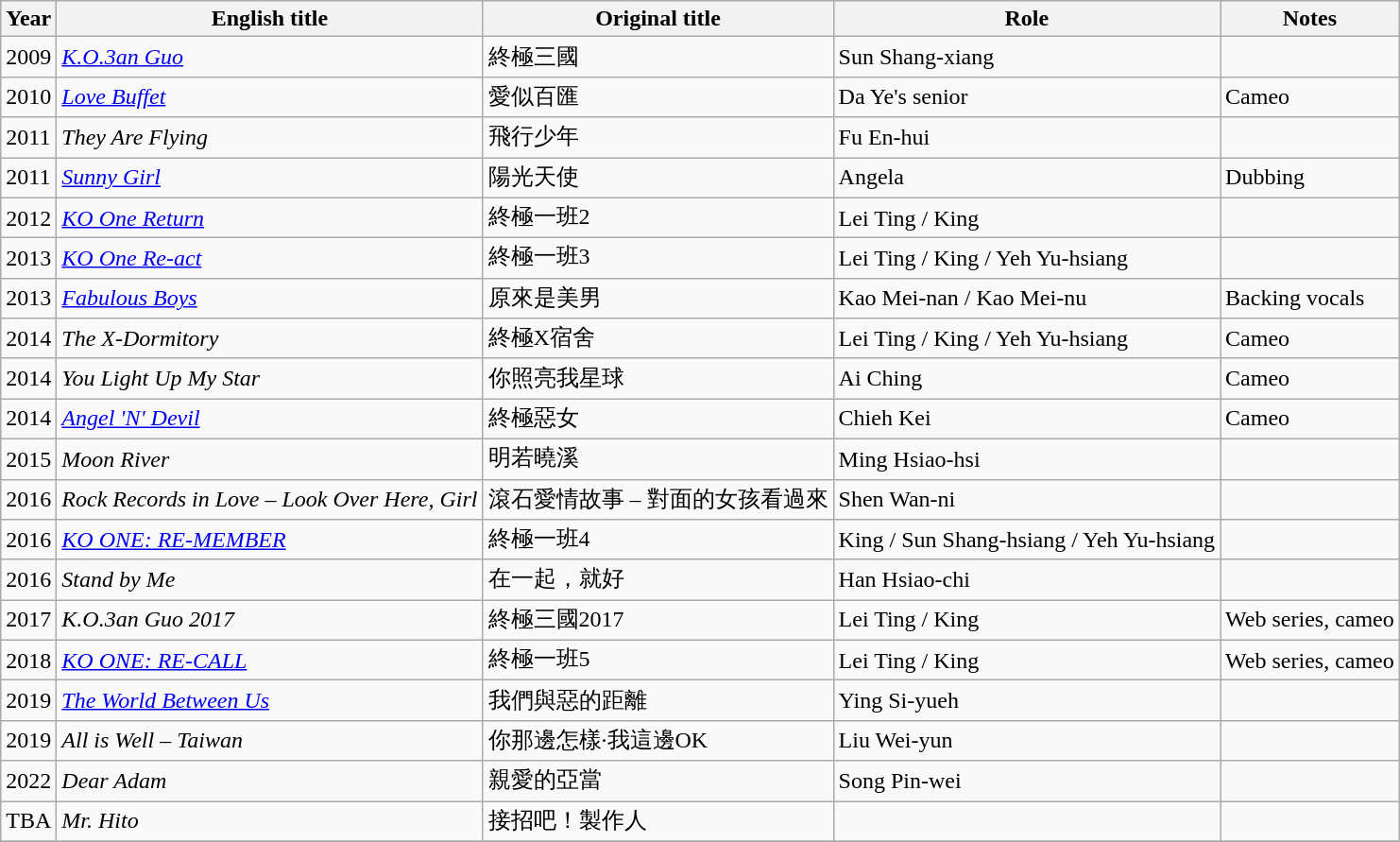<table class="wikitable sortable">
<tr>
<th>Year</th>
<th>English title</th>
<th>Original title</th>
<th>Role</th>
<th class="unsortable">Notes</th>
</tr>
<tr>
<td>2009</td>
<td><em><a href='#'>K.O.3an Guo</a></em></td>
<td>終極三國</td>
<td>Sun Shang-xiang</td>
<td></td>
</tr>
<tr>
<td>2010</td>
<td><em><a href='#'>Love Buffet</a></em></td>
<td>愛似百匯</td>
<td>Da Ye's senior</td>
<td>Cameo</td>
</tr>
<tr>
<td>2011</td>
<td><em>They Are Flying</em></td>
<td>飛行少年</td>
<td>Fu En-hui</td>
<td></td>
</tr>
<tr>
<td>2011</td>
<td><em><a href='#'>Sunny Girl</a></em></td>
<td>陽光天使</td>
<td>Angela</td>
<td>Dubbing</td>
</tr>
<tr>
<td>2012</td>
<td><em><a href='#'>KO One Return</a></em></td>
<td>終極一班2</td>
<td>Lei Ting / King</td>
<td></td>
</tr>
<tr>
<td>2013</td>
<td><em><a href='#'>KO One Re-act</a></em></td>
<td>終極一班3</td>
<td>Lei Ting / King / Yeh Yu-hsiang</td>
<td></td>
</tr>
<tr>
<td>2013</td>
<td><em><a href='#'>Fabulous Boys</a></em></td>
<td>原來是美男</td>
<td>Kao Mei-nan / Kao Mei-nu</td>
<td>Backing vocals</td>
</tr>
<tr>
<td>2014</td>
<td><em>The X-Dormitory</em></td>
<td>終極X宿舍</td>
<td>Lei Ting / King / Yeh Yu-hsiang</td>
<td>Cameo</td>
</tr>
<tr>
<td>2014</td>
<td><em>You Light Up My Star</em></td>
<td>你照亮我星球</td>
<td>Ai Ching</td>
<td>Cameo</td>
</tr>
<tr>
<td>2014</td>
<td><em><a href='#'>Angel 'N' Devil</a></em></td>
<td>終極惡女</td>
<td>Chieh Kei</td>
<td>Cameo</td>
</tr>
<tr>
<td>2015</td>
<td><em>Moon River</em></td>
<td>明若曉溪</td>
<td>Ming Hsiao-hsi</td>
<td></td>
</tr>
<tr>
<td>2016</td>
<td><em>Rock Records in Love – Look Over Here, Girl</em></td>
<td>滾石愛情故事 – 對面的女孩看過來</td>
<td>Shen Wan-ni</td>
<td></td>
</tr>
<tr>
<td>2016</td>
<td><em><a href='#'>KO ONE: RE-MEMBER</a></em></td>
<td>終極一班4</td>
<td>King /  Sun Shang-hsiang / Yeh Yu-hsiang</td>
<td></td>
</tr>
<tr>
<td>2016</td>
<td><em>Stand by Me</em></td>
<td>在一起，就好</td>
<td>Han Hsiao-chi</td>
<td></td>
</tr>
<tr>
<td>2017</td>
<td><em>K.O.3an Guo 2017</em></td>
<td>終極三國2017</td>
<td>Lei Ting / King</td>
<td>Web series, cameo</td>
</tr>
<tr>
<td>2018</td>
<td><em><a href='#'>KO ONE: RE-CALL</a></em></td>
<td>終極一班5</td>
<td>Lei Ting / King</td>
<td>Web series, cameo</td>
</tr>
<tr>
<td>2019</td>
<td><em><a href='#'>The World Between Us</a></em></td>
<td>我們與惡的距離</td>
<td>Ying Si-yueh</td>
<td></td>
</tr>
<tr>
<td>2019</td>
<td><em>All is Well – Taiwan</em></td>
<td>你那邊怎樣·我這邊OK</td>
<td>Liu Wei-yun</td>
<td></td>
</tr>
<tr>
<td>2022</td>
<td><em>Dear Adam</em></td>
<td>親愛的亞當</td>
<td>Song Pin-wei</td>
<td></td>
</tr>
<tr>
<td>TBA</td>
<td><em>Mr. Hito</em></td>
<td>接招吧！製作人</td>
<td></td>
<td></td>
</tr>
<tr>
</tr>
</table>
